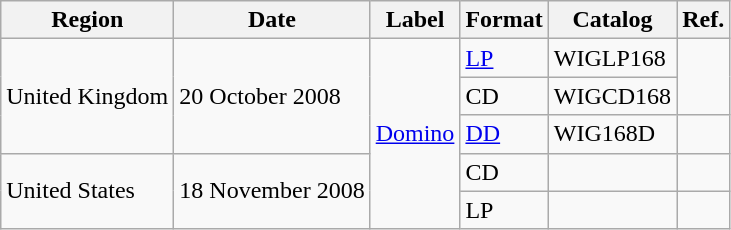<table class="wikitable">
<tr>
<th>Region</th>
<th>Date</th>
<th>Label</th>
<th>Format</th>
<th>Catalog</th>
<th>Ref.</th>
</tr>
<tr>
<td rowspan="3">United Kingdom</td>
<td rowspan="3">20 October 2008</td>
<td rowspan="5"><a href='#'>Domino</a></td>
<td><a href='#'>LP</a></td>
<td>WIGLP168</td>
<td rowspan="2"></td>
</tr>
<tr>
<td>CD</td>
<td>WIGCD168</td>
</tr>
<tr>
<td><a href='#'>DD</a></td>
<td>WIG168D</td>
<td></td>
</tr>
<tr>
<td rowspan="2">United States</td>
<td rowspan="2">18 November 2008</td>
<td>CD</td>
<td></td>
<td></td>
</tr>
<tr>
<td>LP</td>
<td></td>
<td></td>
</tr>
</table>
